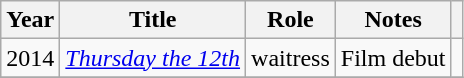<table class="wikitable plainrowheaders sortable" style="margin-right: 0;">
<tr>
<th scope="col">Year</th>
<th scope="col">Title</th>
<th scope="col">Role</th>
<th scope="col" class="unsortable">Notes</th>
<th scope="col" class="unsortable"></th>
</tr>
<tr>
<td>2014</td>
<td><em><a href='#'>Thursday the 12th</a></em></td>
<td>waitress</td>
<td>Film debut</td>
<td></td>
</tr>
<tr>
</tr>
</table>
